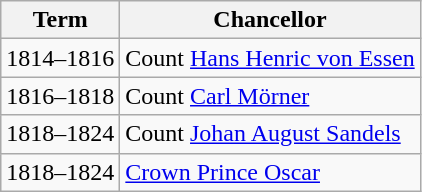<table class="wikitable">
<tr>
<th>Term</th>
<th>Chancellor</th>
</tr>
<tr>
<td>1814–1816</td>
<td>Count <a href='#'>Hans Henric von Essen</a></td>
</tr>
<tr>
<td>1816–1818</td>
<td>Count <a href='#'>Carl Mörner</a></td>
</tr>
<tr>
<td>1818–1824</td>
<td>Count <a href='#'>Johan August Sandels</a></td>
</tr>
<tr>
<td>1818–1824</td>
<td><a href='#'>Crown Prince Oscar</a></td>
</tr>
</table>
